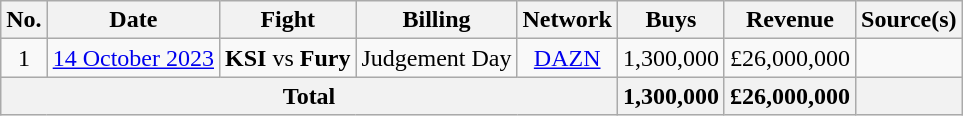<table class="wikitable sortable">
<tr>
<th>No.</th>
<th>Date</th>
<th>Fight</th>
<th>Billing</th>
<th>Network</th>
<th>Buys</th>
<th>Revenue</th>
<th>Source(s)</th>
</tr>
<tr>
<td align="center">1</td>
<td align="center"><a href='#'>14 October 2023</a></td>
<td align="center"><strong>KSI</strong> vs <strong>Fury</strong></td>
<td align="center">Judgement Day</td>
<td align="center"><a href='#'>DAZN</a></td>
<td align="center">1,300,000</td>
<td align="center">£26,000,000</td>
<td align="center"></td>
</tr>
<tr>
<th colspan="5">Total</th>
<th>1,300,000</th>
<th>£26,000,000</th>
<th></th>
</tr>
</table>
